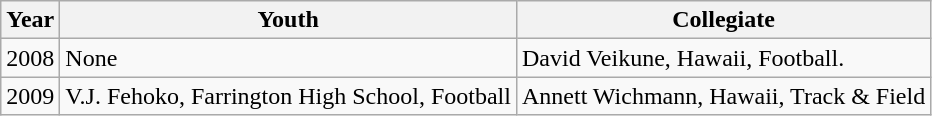<table class="wikitable">
<tr>
<th>Year</th>
<th>Youth</th>
<th>Collegiate</th>
</tr>
<tr>
<td>2008</td>
<td>None</td>
<td>David Veikune, Hawaii, Football.</td>
</tr>
<tr>
<td>2009</td>
<td>V.J. Fehoko, Farrington High School, Football</td>
<td>Annett Wichmann, Hawaii, Track & Field</td>
</tr>
</table>
